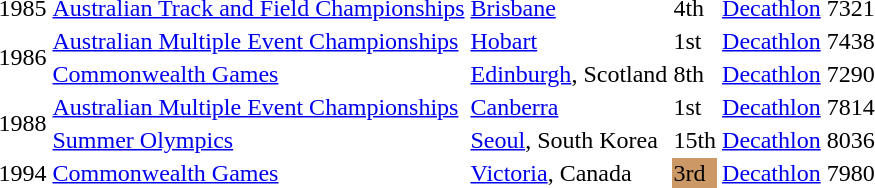<table>
<tr>
<td>1985</td>
<td><a href='#'>Australian Track and Field Championships</a></td>
<td><a href='#'>Brisbane</a></td>
<td>4th</td>
<td><a href='#'>Decathlon</a></td>
<td>7321</td>
</tr>
<tr>
<td rowspan=2>1986</td>
<td><a href='#'>Australian Multiple Event Championships</a></td>
<td><a href='#'>Hobart</a></td>
<td>1st</td>
<td><a href='#'>Decathlon</a></td>
<td>7438</td>
</tr>
<tr>
<td><a href='#'>Commonwealth Games</a></td>
<td><a href='#'>Edinburgh</a>, Scotland</td>
<td>8th</td>
<td><a href='#'>Decathlon</a></td>
<td>7290</td>
</tr>
<tr>
<td rowspan=2>1988</td>
<td><a href='#'>Australian Multiple Event Championships</a></td>
<td><a href='#'>Canberra</a></td>
<td>1st</td>
<td><a href='#'>Decathlon</a></td>
<td>7814</td>
</tr>
<tr>
<td><a href='#'>Summer Olympics</a></td>
<td><a href='#'>Seoul</a>, South Korea</td>
<td>15th</td>
<td><a href='#'>Decathlon</a></td>
<td>8036</td>
</tr>
<tr>
<td>1994</td>
<td><a href='#'>Commonwealth Games</a></td>
<td><a href='#'>Victoria</a>, Canada</td>
<td bgcolor=cc9966>3rd</td>
<td><a href='#'>Decathlon</a></td>
<td>7980</td>
</tr>
</table>
